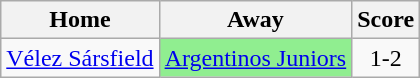<table class="wikitable" style="text-align: center;">
<tr>
<th>Home</th>
<th>Away</th>
<th>Score</th>
</tr>
<tr>
<td><a href='#'>Vélez Sársfield</a></td>
<td bgcolor=lightgreen><a href='#'>Argentinos Juniors</a></td>
<td>1-2</td>
</tr>
</table>
